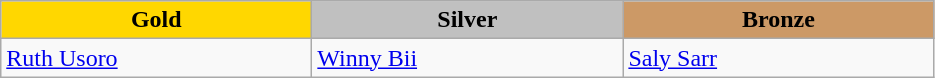<table class="wikitable" style="text-align:left">
<tr align="center">
<td width=200 bgcolor=gold><strong>Gold</strong></td>
<td width=200 bgcolor=silver><strong>Silver</strong></td>
<td width=200 bgcolor=CC9966><strong>Bronze</strong></td>
</tr>
<tr>
<td><a href='#'>Ruth Usoro</a><br></td>
<td><a href='#'>Winny Bii</a><br></td>
<td><a href='#'>Saly Sarr</a><br></td>
</tr>
</table>
